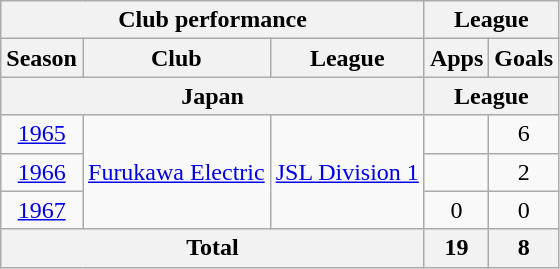<table class="wikitable" style="text-align:center;">
<tr>
<th colspan=3>Club performance</th>
<th colspan=2>League</th>
</tr>
<tr>
<th>Season</th>
<th>Club</th>
<th>League</th>
<th>Apps</th>
<th>Goals</th>
</tr>
<tr>
<th colspan=3>Japan</th>
<th colspan=2>League</th>
</tr>
<tr>
<td><a href='#'>1965</a></td>
<td rowspan="3"><a href='#'>Furukawa Electric</a></td>
<td rowspan="3"><a href='#'>JSL Division 1</a></td>
<td></td>
<td>6</td>
</tr>
<tr>
<td><a href='#'>1966</a></td>
<td></td>
<td>2</td>
</tr>
<tr>
<td><a href='#'>1967</a></td>
<td>0</td>
<td>0</td>
</tr>
<tr>
<th colspan=3>Total</th>
<th>19</th>
<th>8</th>
</tr>
</table>
